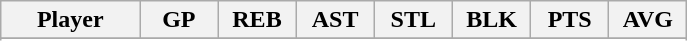<table border="1" cellpadding="2" cell-spacing="0" class="wikitable sortable">
<tr>
<th bgcolor="#DDDDFF" width="16%">Player</th>
<th bgcolor="#DDDDFF" width="9%">GP</th>
<th bgcolor="#DDDDFF" width="9%">REB</th>
<th bgcolor="#DDDDFF" width="9%">AST</th>
<th bgcolor="#DDDDFF" width="9%">STL</th>
<th bgcolor="#DDDDFF" width="9%">BLK</th>
<th bgcolor="#DDDDFF" width="9%">PTS</th>
<th bgcolor="#DDDDFF" width="9%">AVG</th>
</tr>
<tr align="center">
</tr>
<tr>
</tr>
</table>
